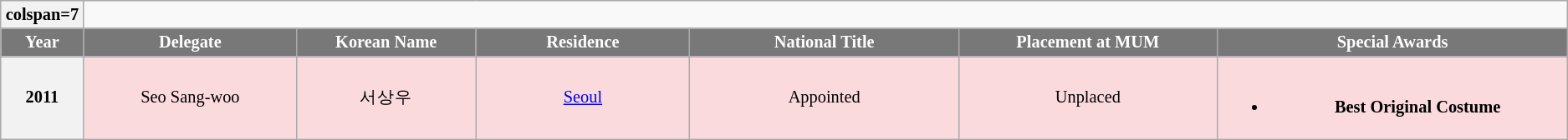<table class="wikitable sortable" style="font-size: 85%; text-align:center">
<tr>
<th>colspan=7 </th>
</tr>
<tr>
<th width="60" style="background-color:#787878;color:#FFFFFF;">Year</th>
<th width="180" style="background-color:#787878;color:#FFFFFF;">Delegate</th>
<th width="150" style="background-color:#787878;color:#FFFFFF;">Korean Name</th>
<th width="180" style="background-color:#787878;color:#FFFFFF;">Residence</th>
<th width="230" style="background-color:#787878;color:#FFFFFF;">National Title</th>
<th width="220" style="background-color:#787878;color:#FFFFFF;">Placement at MUM</th>
<th width="300" style="background-color:#787878;color:#FFFFFF;">Special Awards</th>
</tr>
<tr style="background-color:#FADADD;: bold">
<th>2011</th>
<td>Seo Sang-woo</td>
<td>서상우</td>
<td><a href='#'>Seoul</a></td>
<td>Appointed</td>
<td>Unplaced</td>
<td><br><ul><li><strong>Best Original Costume</strong></li></ul></td>
</tr>
</table>
